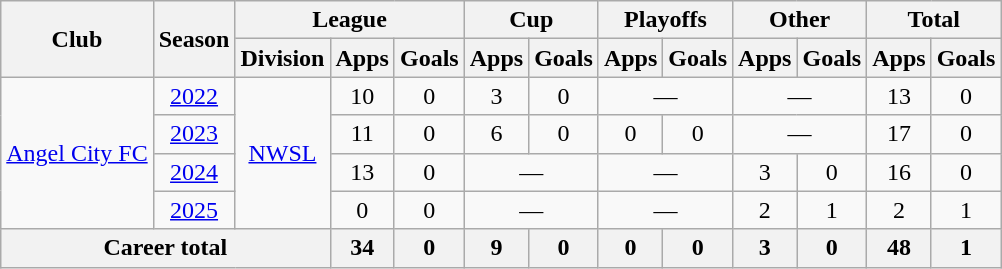<table class="wikitable" style="text-align: center;">
<tr>
<th rowspan="2">Club</th>
<th rowspan="2">Season</th>
<th colspan="3">League</th>
<th colspan="2">Cup</th>
<th colspan="2">Playoffs</th>
<th colspan="2">Other</th>
<th colspan="2">Total</th>
</tr>
<tr>
<th>Division</th>
<th>Apps</th>
<th>Goals</th>
<th>Apps</th>
<th>Goals</th>
<th>Apps</th>
<th>Goals</th>
<th>Apps</th>
<th>Goals</th>
<th>Apps</th>
<th>Goals</th>
</tr>
<tr>
<td rowspan="4"><a href='#'>Angel City FC</a></td>
<td><a href='#'>2022</a></td>
<td rowspan="4"><a href='#'>NWSL</a></td>
<td>10</td>
<td>0</td>
<td>3</td>
<td>0</td>
<td colspan="2">—</td>
<td colspan="2">—</td>
<td>13</td>
<td>0</td>
</tr>
<tr>
<td><a href='#'>2023</a></td>
<td>11</td>
<td>0</td>
<td>6</td>
<td>0</td>
<td>0</td>
<td>0</td>
<td colspan="2">—</td>
<td>17</td>
<td>0</td>
</tr>
<tr>
<td><a href='#'>2024</a></td>
<td>13</td>
<td>0</td>
<td colspan="2">—</td>
<td colspan="2">—</td>
<td>3</td>
<td>0</td>
<td>16</td>
<td>0</td>
</tr>
<tr>
<td><a href='#'>2025</a></td>
<td>0</td>
<td>0</td>
<td colspan="2">—</td>
<td colspan="2">—</td>
<td>2</td>
<td>1</td>
<td>2</td>
<td>1</td>
</tr>
<tr>
<th colspan="3">Career total</th>
<th>34</th>
<th>0</th>
<th>9</th>
<th>0</th>
<th>0</th>
<th>0</th>
<th>3</th>
<th>0</th>
<th>48</th>
<th>1</th>
</tr>
</table>
